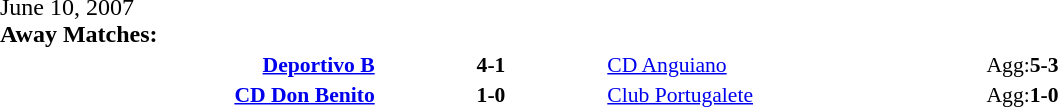<table width=100% cellspacing=1>
<tr>
<th width=20%></th>
<th width=12%></th>
<th width=20%></th>
<th></th>
</tr>
<tr>
<td>June 10, 2007<br><strong>Away Matches:</strong></td>
</tr>
<tr style=font-size:90%>
<td align=right><strong><a href='#'>Deportivo B</a></strong></td>
<td align=center><strong>4-1</strong></td>
<td><a href='#'>CD Anguiano</a></td>
<td>Agg:<strong>5-3</strong></td>
</tr>
<tr style=font-size:90%>
<td align=right><strong><a href='#'>CD Don Benito</a></strong></td>
<td align=center><strong>1-0</strong></td>
<td><a href='#'>Club Portugalete</a></td>
<td>Agg:<strong>1-0</strong></td>
</tr>
</table>
